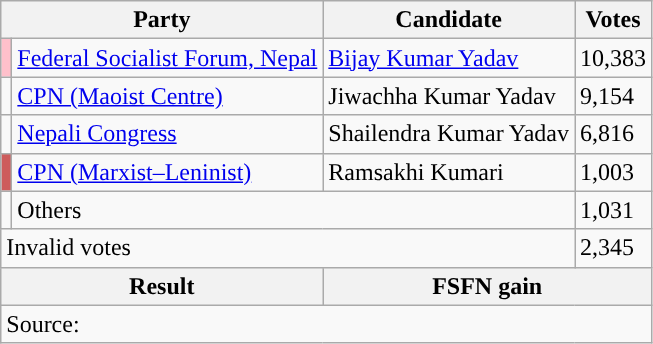<table class="wikitable">
<tr>
<th colspan="2">Party</th>
<th>Candidate</th>
<th>Votes</th>
</tr>
<tr>
<td style="background-color:pink"></td>
<td><a href='#'>Federal Socialist Forum, Nepal</a></td>
<td><a href='#'>Bijay Kumar Yadav</a></td>
<td>10,383</td>
</tr>
<tr>
<td style="background-color:"></td>
<td><a href='#'>CPN (Maoist Centre)</a></td>
<td>Jiwachha Kumar Yadav</td>
<td>9,154</td>
</tr>
<tr>
<td style="background-color:"></td>
<td><a href='#'>Nepali Congress</a></td>
<td>Shailendra Kumar Yadav</td>
<td>6,816</td>
</tr>
<tr>
<td style="background-color:indianred"></td>
<td><a href='#'>CPN (Marxist–Leninist)</a></td>
<td>Ramsakhi Kumari</td>
<td>1,003</td>
</tr>
<tr>
<td></td>
<td colspan="2">Others</td>
<td>1,031</td>
</tr>
<tr>
<td colspan="3">Invalid votes</td>
<td>2,345</td>
</tr>
<tr>
<th colspan="2">Result</th>
<th colspan="2">FSFN gain</th>
</tr>
<tr>
<td colspan="4">Source: </td>
</tr>
</table>
